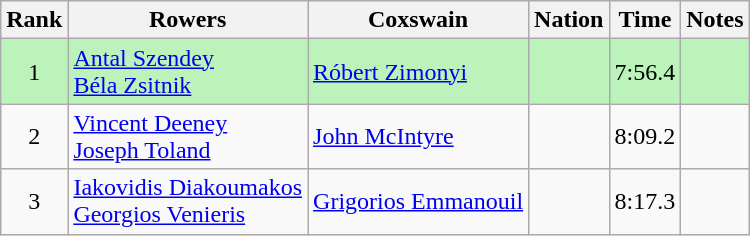<table class="wikitable sortable" style="text-align:center">
<tr>
<th>Rank</th>
<th>Rowers</th>
<th>Coxswain</th>
<th>Nation</th>
<th>Time</th>
<th>Notes</th>
</tr>
<tr bgcolor=bbf3bb>
<td>1</td>
<td align=left><a href='#'>Antal Szendey</a><br><a href='#'>Béla Zsitnik</a></td>
<td align=left><a href='#'>Róbert Zimonyi</a></td>
<td align=left></td>
<td>7:56.4</td>
<td></td>
</tr>
<tr>
<td>2</td>
<td align=left><a href='#'>Vincent Deeney</a><br><a href='#'>Joseph Toland</a></td>
<td align=left><a href='#'>John McIntyre</a></td>
<td align=left></td>
<td>8:09.2</td>
<td></td>
</tr>
<tr>
<td>3</td>
<td align=left><a href='#'>Iakovidis Diakoumakos</a><br><a href='#'>Georgios Venieris</a></td>
<td align=left><a href='#'>Grigorios Emmanouil</a></td>
<td align=left></td>
<td>8:17.3</td>
<td></td>
</tr>
</table>
